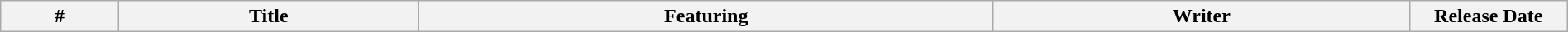<table class="wikitable plainrowheaders" style="width:100%;">
<tr>
<th>#</th>
<th>Title</th>
<th>Featuring</th>
<th>Writer</th>
<th width="120">Release Date<br>



















</th>
</tr>
</table>
